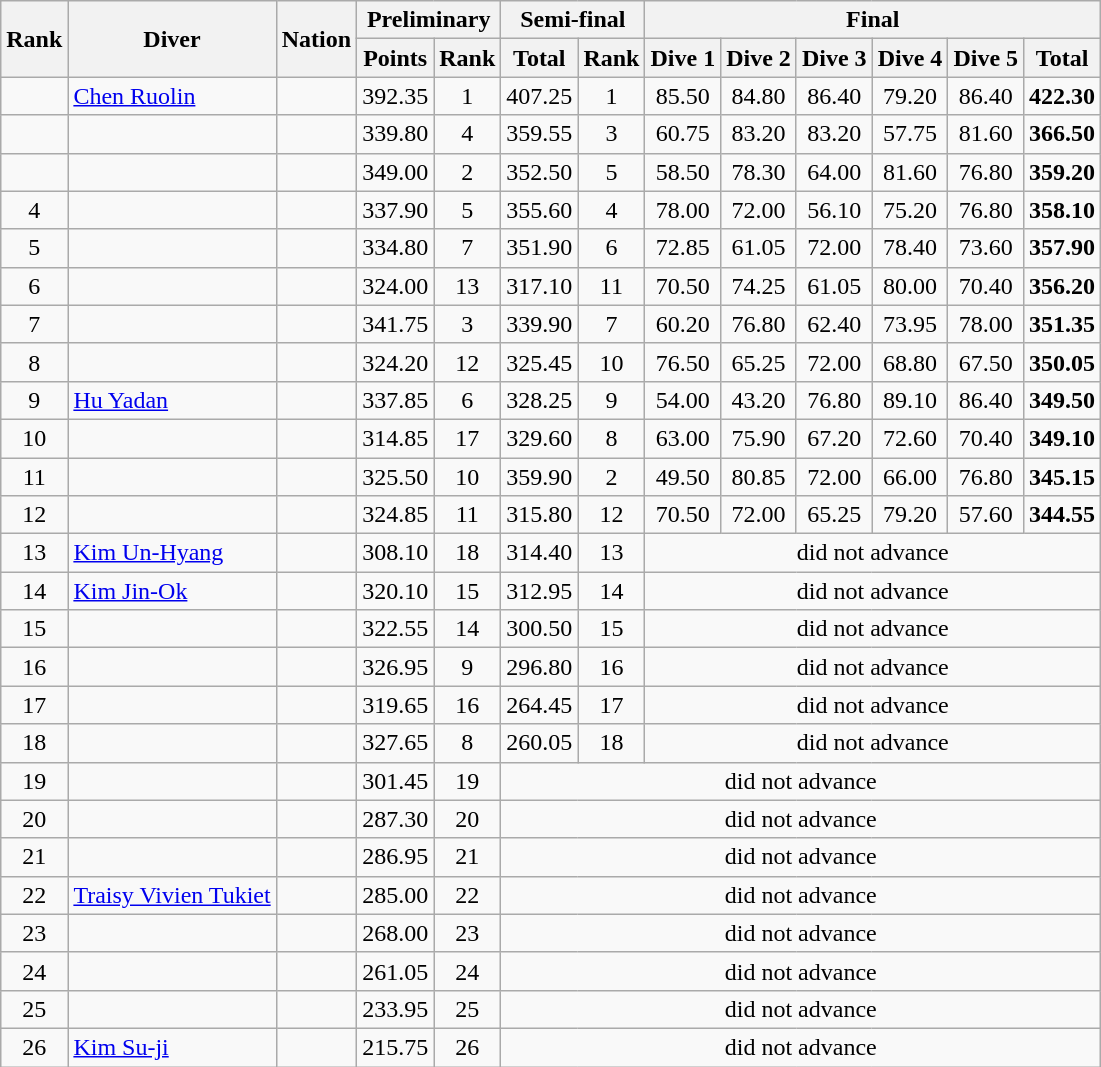<table class="wikitable" style="text-align:center">
<tr>
<th rowspan="2">Rank</th>
<th rowspan="2">Diver</th>
<th rowspan="2">Nation</th>
<th colspan="2">Preliminary</th>
<th colspan="2">Semi-final</th>
<th colspan="6">Final</th>
</tr>
<tr>
<th>Points</th>
<th>Rank</th>
<th>Total</th>
<th>Rank</th>
<th>Dive 1</th>
<th>Dive 2</th>
<th>Dive 3</th>
<th>Dive 4</th>
<th>Dive 5</th>
<th>Total</th>
</tr>
<tr>
<td></td>
<td align=left><a href='#'>Chen Ruolin</a></td>
<td align=left></td>
<td>392.35</td>
<td>1</td>
<td>407.25</td>
<td>1</td>
<td>85.50</td>
<td>84.80</td>
<td>86.40</td>
<td>79.20</td>
<td>86.40</td>
<td><strong>422.30</strong></td>
</tr>
<tr>
<td></td>
<td align=left></td>
<td align=left></td>
<td>339.80</td>
<td>4</td>
<td>359.55</td>
<td>3</td>
<td>60.75</td>
<td>83.20</td>
<td>83.20</td>
<td>57.75</td>
<td>81.60</td>
<td><strong>366.50</strong></td>
</tr>
<tr>
<td></td>
<td align=left></td>
<td align=left></td>
<td>349.00</td>
<td>2</td>
<td>352.50</td>
<td>5</td>
<td>58.50</td>
<td>78.30</td>
<td>64.00</td>
<td>81.60</td>
<td>76.80</td>
<td><strong>359.20</strong></td>
</tr>
<tr>
<td>4</td>
<td align=left></td>
<td align=left></td>
<td>337.90</td>
<td>5</td>
<td>355.60</td>
<td>4</td>
<td>78.00</td>
<td>72.00</td>
<td>56.10</td>
<td>75.20</td>
<td>76.80</td>
<td><strong>358.10</strong></td>
</tr>
<tr>
<td>5</td>
<td align=left></td>
<td align=left></td>
<td>334.80</td>
<td>7</td>
<td>351.90</td>
<td>6</td>
<td>72.85</td>
<td>61.05</td>
<td>72.00</td>
<td>78.40</td>
<td>73.60</td>
<td><strong>357.90</strong></td>
</tr>
<tr>
<td>6</td>
<td align=left></td>
<td align=left></td>
<td>324.00</td>
<td>13</td>
<td>317.10</td>
<td>11</td>
<td>70.50</td>
<td>74.25</td>
<td>61.05</td>
<td>80.00</td>
<td>70.40</td>
<td><strong>356.20</strong></td>
</tr>
<tr>
<td>7</td>
<td align=left></td>
<td align=left></td>
<td>341.75</td>
<td>3</td>
<td>339.90</td>
<td>7</td>
<td>60.20</td>
<td>76.80</td>
<td>62.40</td>
<td>73.95</td>
<td>78.00</td>
<td><strong>351.35</strong></td>
</tr>
<tr>
<td>8</td>
<td align=left></td>
<td align=left></td>
<td>324.20</td>
<td>12</td>
<td>325.45</td>
<td>10</td>
<td>76.50</td>
<td>65.25</td>
<td>72.00</td>
<td>68.80</td>
<td>67.50</td>
<td><strong>350.05</strong></td>
</tr>
<tr>
<td>9</td>
<td align=left><a href='#'>Hu Yadan</a></td>
<td align=left></td>
<td>337.85</td>
<td>6</td>
<td>328.25</td>
<td>9</td>
<td>54.00</td>
<td>43.20</td>
<td>76.80</td>
<td>89.10</td>
<td>86.40</td>
<td><strong>349.50</strong></td>
</tr>
<tr>
<td>10</td>
<td align=left></td>
<td align=left></td>
<td>314.85</td>
<td>17</td>
<td>329.60</td>
<td>8</td>
<td>63.00</td>
<td>75.90</td>
<td>67.20</td>
<td>72.60</td>
<td>70.40</td>
<td><strong>349.10</strong></td>
</tr>
<tr>
<td>11</td>
<td align=left></td>
<td align=left></td>
<td>325.50</td>
<td>10</td>
<td>359.90</td>
<td>2</td>
<td>49.50</td>
<td>80.85</td>
<td>72.00</td>
<td>66.00</td>
<td>76.80</td>
<td><strong>345.15</strong></td>
</tr>
<tr>
<td>12</td>
<td align=left></td>
<td align=left></td>
<td>324.85</td>
<td>11</td>
<td>315.80</td>
<td>12</td>
<td>70.50</td>
<td>72.00</td>
<td>65.25</td>
<td>79.20</td>
<td>57.60</td>
<td><strong>344.55</strong></td>
</tr>
<tr>
<td>13</td>
<td align=left><a href='#'>Kim Un-Hyang</a></td>
<td align=left></td>
<td>308.10</td>
<td>18</td>
<td>314.40</td>
<td>13</td>
<td colspan=6>did not advance</td>
</tr>
<tr>
<td>14</td>
<td align=left><a href='#'>Kim Jin-Ok</a></td>
<td align=left></td>
<td>320.10</td>
<td>15</td>
<td>312.95</td>
<td>14</td>
<td colspan=6>did not advance</td>
</tr>
<tr>
<td>15</td>
<td align=left></td>
<td align=left></td>
<td>322.55</td>
<td>14</td>
<td>300.50</td>
<td>15</td>
<td colspan=6>did not advance</td>
</tr>
<tr>
<td>16</td>
<td align=left></td>
<td align=left></td>
<td>326.95</td>
<td>9</td>
<td>296.80</td>
<td>16</td>
<td colspan=6>did not advance</td>
</tr>
<tr>
<td>17</td>
<td align=left></td>
<td align=left></td>
<td>319.65</td>
<td>16</td>
<td>264.45</td>
<td>17</td>
<td colspan=6>did not advance</td>
</tr>
<tr>
<td>18</td>
<td align=left></td>
<td align=left></td>
<td>327.65</td>
<td>8</td>
<td>260.05</td>
<td>18</td>
<td colspan=6>did not advance</td>
</tr>
<tr>
<td>19</td>
<td align=left></td>
<td align=left></td>
<td>301.45</td>
<td>19</td>
<td colspan=8>did not advance</td>
</tr>
<tr>
<td>20</td>
<td align=left></td>
<td align=left></td>
<td>287.30</td>
<td>20</td>
<td colspan=8>did not advance</td>
</tr>
<tr>
<td>21</td>
<td align=left></td>
<td align=left></td>
<td>286.95</td>
<td>21</td>
<td colspan=8>did not advance</td>
</tr>
<tr>
<td>22</td>
<td align=left><a href='#'>Traisy Vivien Tukiet</a></td>
<td align=left></td>
<td>285.00</td>
<td>22</td>
<td colspan=8>did not advance</td>
</tr>
<tr>
<td>23</td>
<td align=left></td>
<td align=left></td>
<td>268.00</td>
<td>23</td>
<td colspan=8>did not advance</td>
</tr>
<tr>
<td>24</td>
<td align=left></td>
<td align=left></td>
<td>261.05</td>
<td>24</td>
<td colspan=8>did not advance</td>
</tr>
<tr>
<td>25</td>
<td align=left></td>
<td align=left></td>
<td>233.95</td>
<td>25</td>
<td colspan=8>did not advance</td>
</tr>
<tr>
<td>26</td>
<td align=left><a href='#'>Kim Su-ji</a></td>
<td align=left></td>
<td>215.75</td>
<td>26</td>
<td colspan=8>did not advance</td>
</tr>
</table>
